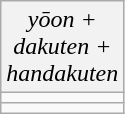<table class="wikitable" style="text-align:center">
<tr style="background:#f2f2f2">
<td><em>yōon +<br>dakuten +<br>handakuten</em></td>
</tr>
<tr style="font-family: monospace">
<td></td>
</tr>
<tr>
<td></td>
</tr>
</table>
